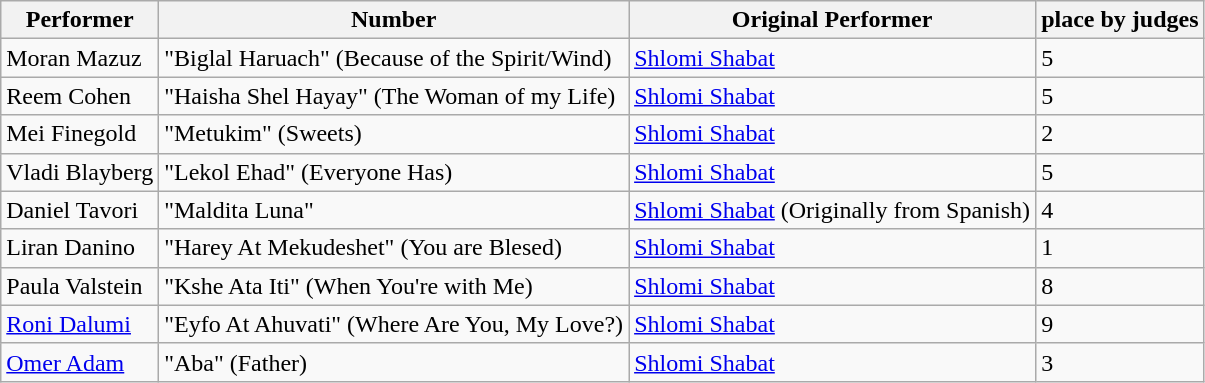<table class="wikitable">
<tr>
<th>Performer</th>
<th>Number</th>
<th>Original Performer</th>
<th>place by judges</th>
</tr>
<tr>
<td>Moran Mazuz</td>
<td>"Biglal Haruach" (Because of the Spirit/Wind)</td>
<td><a href='#'>Shlomi Shabat</a></td>
<td>5</td>
</tr>
<tr>
<td>Reem Cohen</td>
<td>"Haisha Shel Hayay" (The Woman of my Life)</td>
<td><a href='#'>Shlomi Shabat</a></td>
<td>5</td>
</tr>
<tr>
<td>Mei Finegold</td>
<td>"Metukim" (Sweets)</td>
<td><a href='#'>Shlomi Shabat</a></td>
<td>2</td>
</tr>
<tr>
<td>Vladi Blayberg</td>
<td>"Lekol Ehad" (Everyone Has)</td>
<td><a href='#'>Shlomi Shabat</a></td>
<td>5</td>
</tr>
<tr>
<td>Daniel Tavori</td>
<td>"Maldita Luna"</td>
<td><a href='#'>Shlomi Shabat</a> (Originally from Spanish)</td>
<td>4</td>
</tr>
<tr>
<td>Liran Danino</td>
<td>"Harey At Mekudeshet" (You are Blesed)</td>
<td><a href='#'>Shlomi Shabat</a></td>
<td>1</td>
</tr>
<tr>
<td>Paula Valstein</td>
<td>"Kshe Ata Iti" (When You're with Me)</td>
<td><a href='#'>Shlomi Shabat</a></td>
<td>8</td>
</tr>
<tr>
<td><a href='#'>Roni Dalumi</a></td>
<td>"Eyfo At Ahuvati" (Where Are You, My Love?)</td>
<td><a href='#'>Shlomi Shabat</a></td>
<td>9</td>
</tr>
<tr>
<td><a href='#'>Omer Adam</a></td>
<td>"Aba" (Father)</td>
<td><a href='#'>Shlomi Shabat</a></td>
<td>3</td>
</tr>
</table>
